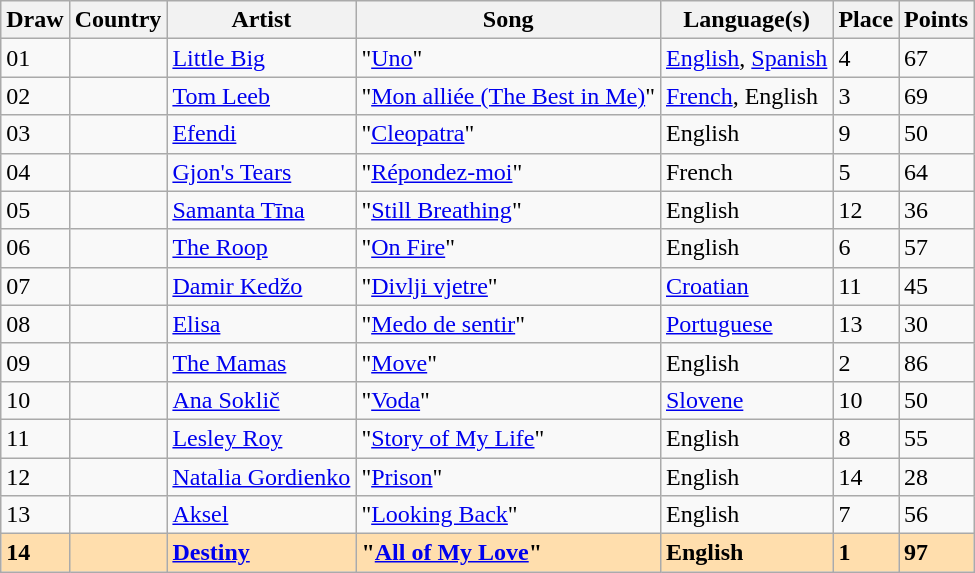<table class="sortable wikitable">
<tr>
<th>Draw</th>
<th>Country</th>
<th>Artist</th>
<th>Song</th>
<th>Language(s)</th>
<th>Place</th>
<th>Points</th>
</tr>
<tr>
<td>01</td>
<td></td>
<td><a href='#'>Little Big</a></td>
<td>"<a href='#'>Uno</a>"</td>
<td><a href='#'>English</a>, <a href='#'>Spanish</a></td>
<td>4</td>
<td>67</td>
</tr>
<tr>
<td>02</td>
<td></td>
<td><a href='#'>Tom Leeb</a></td>
<td>"<a href='#'>Mon alliée (The Best in Me)</a>"</td>
<td><a href='#'>French</a>, English</td>
<td>3</td>
<td>69</td>
</tr>
<tr>
<td>03</td>
<td></td>
<td><a href='#'>Efendi</a></td>
<td>"<a href='#'>Cleopatra</a>"</td>
<td>English</td>
<td>9</td>
<td>50</td>
</tr>
<tr>
<td>04</td>
<td></td>
<td><a href='#'>Gjon's Tears</a></td>
<td>"<a href='#'>Répondez-moi</a>"</td>
<td>French</td>
<td>5</td>
<td>64</td>
</tr>
<tr>
<td>05</td>
<td></td>
<td><a href='#'>Samanta Tīna</a></td>
<td>"<a href='#'>Still Breathing</a>"</td>
<td>English</td>
<td>12</td>
<td>36</td>
</tr>
<tr>
<td>06</td>
<td></td>
<td><a href='#'>The Roop</a></td>
<td>"<a href='#'>On Fire</a>"</td>
<td>English</td>
<td>6</td>
<td>57</td>
</tr>
<tr>
<td>07</td>
<td></td>
<td><a href='#'>Damir Kedžo</a></td>
<td>"<a href='#'>Divlji vjetre</a>"</td>
<td><a href='#'>Croatian</a></td>
<td>11</td>
<td>45</td>
</tr>
<tr>
<td>08</td>
<td></td>
<td><a href='#'>Elisa</a></td>
<td>"<a href='#'>Medo de sentir</a>"</td>
<td><a href='#'>Portuguese</a></td>
<td>13</td>
<td>30</td>
</tr>
<tr>
<td>09</td>
<td></td>
<td><a href='#'>The Mamas</a></td>
<td>"<a href='#'>Move</a>"</td>
<td>English</td>
<td>2</td>
<td>86</td>
</tr>
<tr>
<td>10</td>
<td></td>
<td><a href='#'>Ana Soklič</a></td>
<td>"<a href='#'>Voda</a>"</td>
<td><a href='#'>Slovene</a></td>
<td>10</td>
<td>50</td>
</tr>
<tr>
<td>11</td>
<td></td>
<td><a href='#'>Lesley Roy</a></td>
<td>"<a href='#'>Story of My Life</a>"</td>
<td>English</td>
<td>8</td>
<td>55</td>
</tr>
<tr>
<td>12</td>
<td></td>
<td><a href='#'>Natalia Gordienko</a></td>
<td>"<a href='#'>Prison</a>"</td>
<td>English</td>
<td>14</td>
<td>28</td>
</tr>
<tr>
<td>13</td>
<td></td>
<td><a href='#'>Aksel</a></td>
<td>"<a href='#'>Looking Back</a>"</td>
<td>English</td>
<td>7</td>
<td>56</td>
</tr>
<tr style="background: navajowhite; font-weight: bold;">
<td>14</td>
<td></td>
<td><a href='#'>Destiny</a></td>
<td>"<a href='#'>All of My Love</a>"</td>
<td>English</td>
<td>1</td>
<td>97</td>
</tr>
</table>
